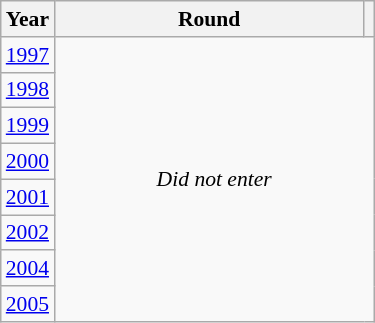<table class="wikitable" style="text-align: center; font-size:90%">
<tr>
<th>Year</th>
<th style="width:200px">Round</th>
<th></th>
</tr>
<tr>
<td><a href='#'>1997</a></td>
<td colspan="2" rowspan="8"><em>Did not enter</em></td>
</tr>
<tr>
<td><a href='#'>1998</a></td>
</tr>
<tr>
<td><a href='#'>1999</a></td>
</tr>
<tr>
<td><a href='#'>2000</a></td>
</tr>
<tr>
<td><a href='#'>2001</a></td>
</tr>
<tr>
<td><a href='#'>2002</a></td>
</tr>
<tr>
<td><a href='#'>2004</a></td>
</tr>
<tr>
<td><a href='#'>2005</a></td>
</tr>
</table>
